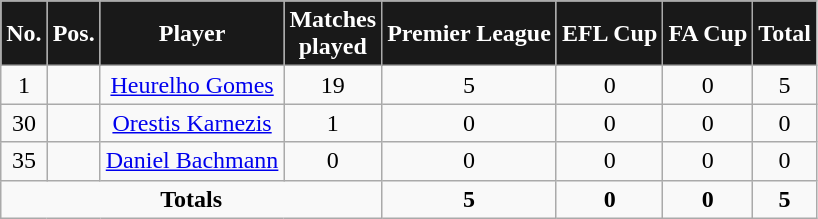<table class="wikitable"  style="text-align:center; font-size:100%; ">
<tr>
<th style="background:#191919; color:white;">No.</th>
<th style="background:#191919; color:white;">Pos.</th>
<th style="background:#191919; color:white;">Player</th>
<th style="background:#191919; color:white;">Matches<br>played</th>
<th style="background:#191919; color:white;">Premier League</th>
<th style="background:#191919; color:white;">EFL Cup</th>
<th style="background:#191919; color:white;">FA Cup</th>
<th style="background:#191919; color:white;">Total</th>
</tr>
<tr>
<td>1</td>
<td></td>
<td><a href='#'>Heurelho Gomes</a></td>
<td>19</td>
<td>5</td>
<td>0</td>
<td>0</td>
<td>5</td>
</tr>
<tr>
<td>30</td>
<td></td>
<td><a href='#'>Orestis Karnezis</a></td>
<td>1</td>
<td>0</td>
<td>0</td>
<td>0</td>
<td>0</td>
</tr>
<tr>
<td>35</td>
<td></td>
<td><a href='#'>Daniel Bachmann</a></td>
<td>0</td>
<td>0</td>
<td>0</td>
<td>0</td>
<td>0</td>
</tr>
<tr>
<td colspan=4><strong>Totals</strong></td>
<td><strong>5</strong></td>
<td><strong>0</strong></td>
<td><strong>0</strong></td>
<td><strong>5</strong></td>
</tr>
</table>
